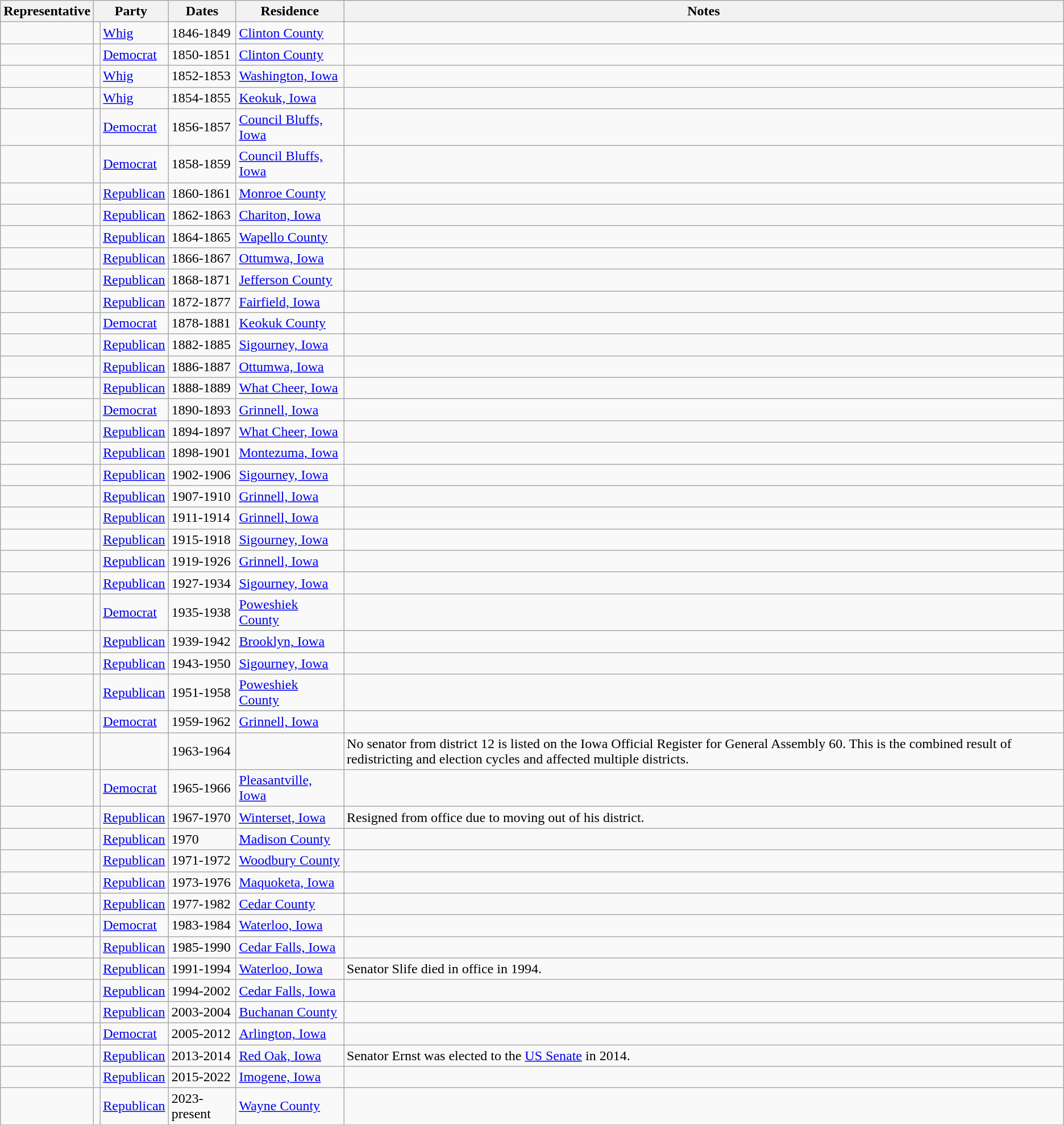<table class="sortable wikitable">
<tr valign=bottom>
<th>Representative</th>
<th colspan="2">Party</th>
<th>Dates</th>
<th>Residence</th>
<th>Notes</th>
</tr>
<tr>
<td></td>
<td bgcolor=></td>
<td><a href='#'>Whig</a></td>
<td>1846-1849</td>
<td><a href='#'>Clinton County</a></td>
<td></td>
</tr>
<tr>
<td></td>
<td bgcolor=></td>
<td><a href='#'>Democrat</a></td>
<td>1850-1851</td>
<td><a href='#'>Clinton County</a></td>
<td></td>
</tr>
<tr>
<td></td>
<td bgcolor=></td>
<td><a href='#'>Whig</a></td>
<td>1852-1853</td>
<td><a href='#'>Washington, Iowa</a></td>
<td></td>
</tr>
<tr>
<td></td>
<td bgcolor=></td>
<td><a href='#'>Whig</a></td>
<td>1854-1855</td>
<td><a href='#'>Keokuk, Iowa</a></td>
<td></td>
</tr>
<tr>
<td></td>
<td bgcolor=></td>
<td><a href='#'>Democrat</a></td>
<td>1856-1857</td>
<td><a href='#'>Council Bluffs, Iowa</a></td>
<td></td>
</tr>
<tr>
<td></td>
<td bgcolor=></td>
<td><a href='#'>Democrat</a></td>
<td>1858-1859</td>
<td><a href='#'>Council Bluffs, Iowa</a></td>
<td></td>
</tr>
<tr>
<td></td>
<td bgcolor=></td>
<td><a href='#'>Republican</a></td>
<td>1860-1861</td>
<td><a href='#'>Monroe County</a></td>
<td></td>
</tr>
<tr>
<td></td>
<td bgcolor=></td>
<td><a href='#'>Republican</a></td>
<td>1862-1863</td>
<td><a href='#'>Chariton, Iowa</a></td>
<td></td>
</tr>
<tr>
<td></td>
<td bgcolor=></td>
<td><a href='#'>Republican</a></td>
<td>1864-1865</td>
<td><a href='#'>Wapello County</a></td>
<td></td>
</tr>
<tr>
<td></td>
<td bgcolor=></td>
<td><a href='#'>Republican</a></td>
<td>1866-1867</td>
<td><a href='#'>Ottumwa, Iowa</a></td>
<td></td>
</tr>
<tr>
<td></td>
<td bgcolor=></td>
<td><a href='#'>Republican</a></td>
<td>1868-1871</td>
<td><a href='#'>Jefferson County</a></td>
<td></td>
</tr>
<tr>
<td></td>
<td bgcolor=></td>
<td><a href='#'>Republican</a></td>
<td>1872-1877</td>
<td><a href='#'>Fairfield, Iowa</a></td>
<td></td>
</tr>
<tr>
<td></td>
<td bgcolor=></td>
<td><a href='#'>Democrat</a></td>
<td>1878-1881</td>
<td><a href='#'>Keokuk County</a></td>
<td></td>
</tr>
<tr>
<td></td>
<td bgcolor=></td>
<td><a href='#'>Republican</a></td>
<td>1882-1885</td>
<td><a href='#'>Sigourney, Iowa</a></td>
<td></td>
</tr>
<tr>
<td></td>
<td bgcolor=></td>
<td><a href='#'>Republican</a></td>
<td>1886-1887</td>
<td><a href='#'>Ottumwa, Iowa</a></td>
<td></td>
</tr>
<tr>
<td></td>
<td bgcolor=></td>
<td><a href='#'>Republican</a></td>
<td>1888-1889</td>
<td><a href='#'>What Cheer, Iowa</a></td>
<td></td>
</tr>
<tr>
<td></td>
<td bgcolor=></td>
<td><a href='#'>Democrat</a></td>
<td>1890-1893</td>
<td><a href='#'>Grinnell, Iowa</a></td>
<td></td>
</tr>
<tr>
<td></td>
<td bgcolor=></td>
<td><a href='#'>Republican</a></td>
<td>1894-1897</td>
<td><a href='#'>What Cheer, Iowa</a></td>
<td></td>
</tr>
<tr>
<td></td>
<td bgcolor=></td>
<td><a href='#'>Republican</a></td>
<td>1898-1901</td>
<td><a href='#'>Montezuma, Iowa</a></td>
<td></td>
</tr>
<tr>
<td></td>
<td bgcolor=></td>
<td><a href='#'>Republican</a></td>
<td>1902-1906</td>
<td><a href='#'>Sigourney, Iowa</a></td>
<td></td>
</tr>
<tr>
<td></td>
<td bgcolor=></td>
<td><a href='#'>Republican</a></td>
<td>1907-1910</td>
<td><a href='#'>Grinnell, Iowa</a></td>
<td></td>
</tr>
<tr>
<td></td>
<td bgcolor=></td>
<td><a href='#'>Republican</a></td>
<td>1911-1914</td>
<td><a href='#'>Grinnell, Iowa</a></td>
<td></td>
</tr>
<tr>
<td></td>
<td bgcolor=></td>
<td><a href='#'>Republican</a></td>
<td>1915-1918</td>
<td><a href='#'>Sigourney, Iowa</a></td>
<td></td>
</tr>
<tr>
<td></td>
<td bgcolor=></td>
<td><a href='#'>Republican</a></td>
<td>1919-1926</td>
<td><a href='#'>Grinnell, Iowa</a></td>
<td></td>
</tr>
<tr>
<td></td>
<td bgcolor=></td>
<td><a href='#'>Republican</a></td>
<td>1927-1934</td>
<td><a href='#'>Sigourney, Iowa</a></td>
<td></td>
</tr>
<tr>
<td></td>
<td bgcolor=></td>
<td><a href='#'>Democrat</a></td>
<td>1935-1938</td>
<td><a href='#'>Poweshiek County</a></td>
<td></td>
</tr>
<tr>
<td></td>
<td bgcolor=></td>
<td><a href='#'>Republican</a></td>
<td>1939-1942</td>
<td><a href='#'>Brooklyn, Iowa</a></td>
<td></td>
</tr>
<tr>
<td></td>
<td bgcolor=></td>
<td><a href='#'>Republican</a></td>
<td>1943-1950</td>
<td><a href='#'>Sigourney, Iowa</a></td>
<td></td>
</tr>
<tr>
<td></td>
<td bgcolor=></td>
<td><a href='#'>Republican</a></td>
<td>1951-1958</td>
<td><a href='#'>Poweshiek County</a></td>
<td></td>
</tr>
<tr>
<td></td>
<td bgcolor=></td>
<td><a href='#'>Democrat</a></td>
<td>1959-1962</td>
<td><a href='#'>Grinnell, Iowa</a></td>
<td></td>
</tr>
<tr>
<td></td>
<td></td>
<td></td>
<td>1963-1964</td>
<td></td>
<td>No senator from district 12 is listed on the Iowa Official Register for General Assembly 60. This is the combined result of redistricting and election cycles and affected multiple districts.</td>
</tr>
<tr>
<td></td>
<td bgcolor=></td>
<td><a href='#'>Democrat</a></td>
<td>1965-1966</td>
<td><a href='#'>Pleasantville, Iowa</a></td>
<td></td>
</tr>
<tr>
<td></td>
<td bgcolor=></td>
<td><a href='#'>Republican</a></td>
<td>1967-1970</td>
<td><a href='#'>Winterset, Iowa</a></td>
<td>Resigned from office due to moving out of his district.</td>
</tr>
<tr>
<td></td>
<td bgcolor=></td>
<td><a href='#'>Republican</a></td>
<td>1970</td>
<td><a href='#'>Madison County</a></td>
<td></td>
</tr>
<tr>
<td></td>
<td bgcolor=></td>
<td><a href='#'>Republican</a></td>
<td>1971-1972</td>
<td><a href='#'>Woodbury County</a></td>
<td></td>
</tr>
<tr>
<td></td>
<td bgcolor=></td>
<td><a href='#'>Republican</a></td>
<td>1973-1976</td>
<td><a href='#'>Maquoketa, Iowa</a></td>
<td></td>
</tr>
<tr>
<td></td>
<td bgcolor=></td>
<td><a href='#'>Republican</a></td>
<td>1977-1982</td>
<td><a href='#'>Cedar County</a></td>
<td></td>
</tr>
<tr>
<td></td>
<td bgcolor=></td>
<td><a href='#'>Democrat</a></td>
<td>1983-1984</td>
<td><a href='#'>Waterloo, Iowa</a></td>
<td></td>
</tr>
<tr>
<td></td>
<td bgcolor=></td>
<td><a href='#'>Republican</a></td>
<td>1985-1990</td>
<td><a href='#'>Cedar Falls, Iowa</a></td>
<td></td>
</tr>
<tr>
<td></td>
<td bgcolor=></td>
<td><a href='#'>Republican</a></td>
<td>1991-1994</td>
<td><a href='#'>Waterloo, Iowa</a></td>
<td>Senator Slife died in office in 1994.</td>
</tr>
<tr>
<td></td>
<td bgcolor=></td>
<td><a href='#'>Republican</a></td>
<td>1994-2002</td>
<td><a href='#'>Cedar Falls, Iowa</a></td>
<td></td>
</tr>
<tr>
<td></td>
<td bgcolor=></td>
<td><a href='#'>Republican</a></td>
<td>2003-2004</td>
<td><a href='#'>Buchanan County</a></td>
<td></td>
</tr>
<tr>
<td></td>
<td bgcolor=></td>
<td><a href='#'>Democrat</a></td>
<td>2005-2012</td>
<td><a href='#'>Arlington, Iowa</a></td>
<td></td>
</tr>
<tr>
<td></td>
<td bgcolor=></td>
<td><a href='#'>Republican</a></td>
<td>2013-2014</td>
<td><a href='#'>Red Oak, Iowa</a></td>
<td>Senator Ernst was elected to the <a href='#'>US Senate</a> in 2014.</td>
</tr>
<tr>
<td></td>
<td bgcolor=></td>
<td><a href='#'>Republican</a></td>
<td>2015-2022</td>
<td><a href='#'>Imogene, Iowa</a></td>
<td></td>
</tr>
<tr>
<td></td>
<td bgcolor=></td>
<td><a href='#'>Republican</a></td>
<td>2023-present</td>
<td><a href='#'>Wayne County</a></td>
<td></td>
</tr>
<tr>
</tr>
</table>
